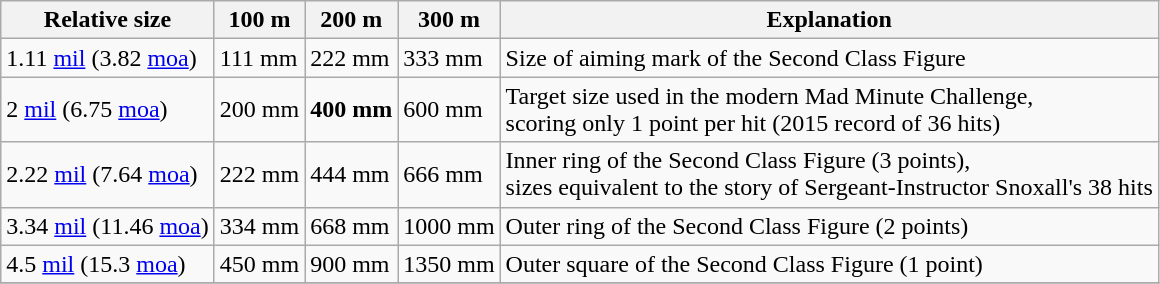<table class="wikitable sortable" style="text-align: left;">
<tr>
<th>Relative size</th>
<th>100 m</th>
<th>200 m</th>
<th>300 m</th>
<th>Explanation</th>
</tr>
<tr>
<td>1.11 <a href='#'>mil</a> (3.82 <a href='#'>moa</a>)</td>
<td>111 mm</td>
<td>222 mm</td>
<td>333 mm</td>
<td>Size of aiming mark of the Second Class Figure</td>
</tr>
<tr>
<td>2 <a href='#'>mil</a> (6.75  <a href='#'>moa</a>)</td>
<td>200 mm</td>
<td><strong>400 mm</strong></td>
<td>600 mm</td>
<td>Target size used in the modern Mad Minute Challenge,<br>scoring only 1 point per hit (2015 record of 36 hits)</td>
</tr>
<tr>
<td>2.22 <a href='#'>mil</a> (7.64  <a href='#'>moa</a>)</td>
<td>222 mm</td>
<td>444 mm</td>
<td>666 mm</td>
<td>Inner ring of the Second Class Figure (3 points),<br>sizes equivalent to the story of Sergeant-Instructor  Snoxall's 38 hits</td>
</tr>
<tr>
<td>3.34 <a href='#'>mil</a> (11.46  <a href='#'>moa</a>)</td>
<td>334 mm</td>
<td>668 mm</td>
<td>1000 mm</td>
<td>Outer ring of the Second Class Figure (2 points)</td>
</tr>
<tr>
<td>4.5 <a href='#'>mil</a> (15.3  <a href='#'>moa</a>)</td>
<td>450 mm</td>
<td>900 mm</td>
<td>1350 mm</td>
<td>Outer square of the Second Class Figure (1 point)</td>
</tr>
<tr>
</tr>
</table>
